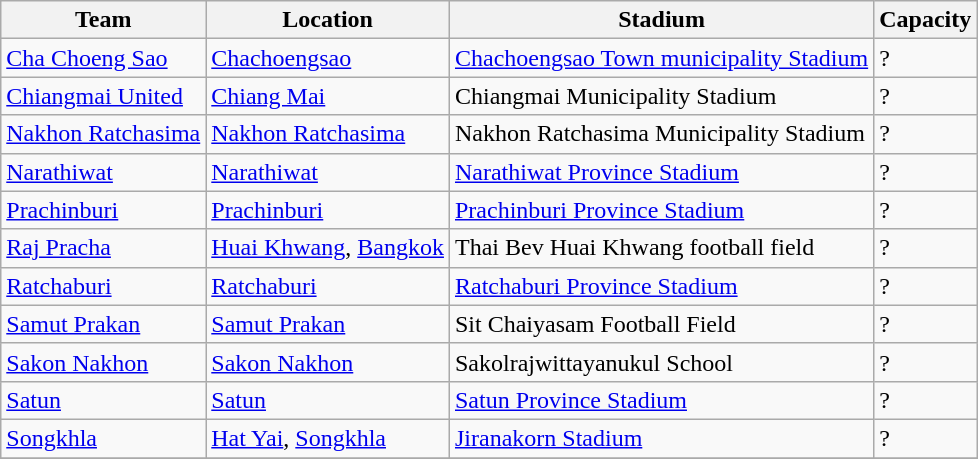<table class="wikitable sortable">
<tr>
<th>Team</th>
<th>Location</th>
<th>Stadium </th>
<th>Capacity</th>
</tr>
<tr>
<td><a href='#'>Cha Choeng Sao</a></td>
<td><a href='#'>Chachoengsao</a></td>
<td><a href='#'>Chachoengsao Town municipality Stadium</a></td>
<td>?</td>
</tr>
<tr>
<td><a href='#'>Chiangmai United</a></td>
<td><a href='#'>Chiang Mai</a></td>
<td>Chiangmai Municipality Stadium</td>
<td>?</td>
</tr>
<tr>
<td><a href='#'>Nakhon Ratchasima</a></td>
<td><a href='#'>Nakhon Ratchasima</a></td>
<td>Nakhon Ratchasima Municipality Stadium</td>
<td>?</td>
</tr>
<tr>
<td><a href='#'>Narathiwat</a></td>
<td><a href='#'>Narathiwat</a></td>
<td><a href='#'>Narathiwat Province Stadium</a></td>
<td>?</td>
</tr>
<tr>
<td><a href='#'>Prachinburi</a></td>
<td><a href='#'>Prachinburi</a></td>
<td><a href='#'>Prachinburi Province Stadium</a></td>
<td>?</td>
</tr>
<tr>
<td><a href='#'>Raj Pracha</a></td>
<td><a href='#'>Huai Khwang</a>, <a href='#'>Bangkok</a></td>
<td>Thai Bev Huai Khwang football field</td>
<td>?</td>
</tr>
<tr>
<td><a href='#'>Ratchaburi</a></td>
<td><a href='#'>Ratchaburi</a></td>
<td><a href='#'>Ratchaburi Province Stadium</a></td>
<td>?</td>
</tr>
<tr>
<td><a href='#'>Samut Prakan</a></td>
<td><a href='#'>Samut Prakan</a></td>
<td>Sit Chaiyasam Football Field</td>
<td>?</td>
</tr>
<tr>
<td><a href='#'>Sakon Nakhon</a></td>
<td><a href='#'>Sakon Nakhon</a></td>
<td>Sakolrajwittayanukul School</td>
<td>?</td>
</tr>
<tr>
<td><a href='#'>Satun</a></td>
<td><a href='#'>Satun</a></td>
<td><a href='#'>Satun Province Stadium</a></td>
<td>?</td>
</tr>
<tr>
<td><a href='#'>Songkhla</a></td>
<td><a href='#'>Hat Yai</a>, <a href='#'>Songkhla</a></td>
<td><a href='#'>Jiranakorn Stadium</a></td>
<td>?</td>
</tr>
<tr>
</tr>
</table>
